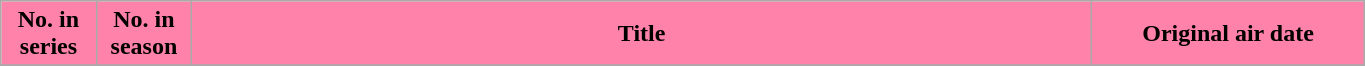<table class="wikitable plainrowheaders" style="width:72%;">
<tr>
<th scope="col" style="background-color: #FF82AB; color: #000000;" width=7%>No. in<br>series</th>
<th scope="col" style="background-color: #FF82AB; color: #000000;" width=7%>No. in<br>season</th>
<th scope="col" style="background-color: #FF82AB; color: #000000;">Title</th>
<th scope="col" style="background-color: #FF82AB; color: #000000;" width=20%>Original air date</th>
</tr>
<tr>
</tr>
</table>
